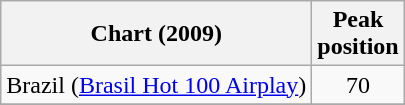<table class="wikitable sortable">
<tr>
<th>Chart (2009)</th>
<th>Peak<br>position</th>
</tr>
<tr>
<td>Brazil (<a href='#'>Brasil Hot 100 Airplay</a>)</td>
<td style="text-align:center;">70</td>
</tr>
<tr>
</tr>
</table>
